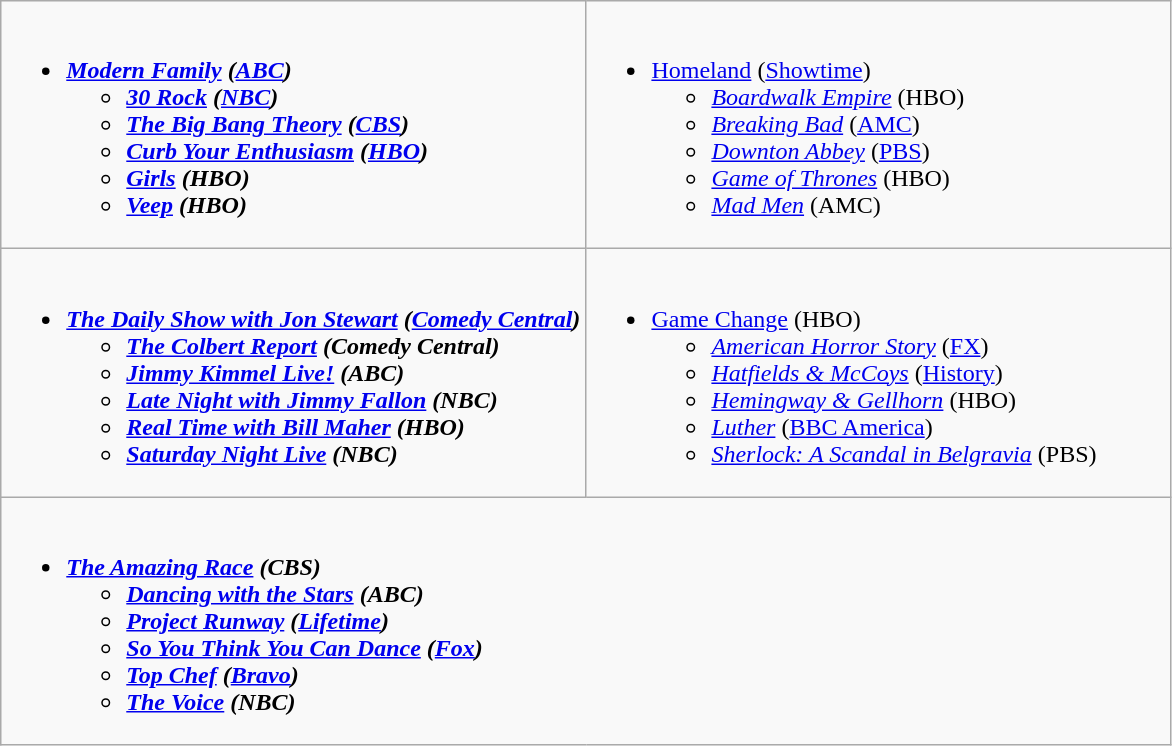<table class="wikitable">
<tr>
<td style="vertical-align:top;" width="50%"><br><ul><li><strong><em><a href='#'>Modern Family</a><em> (<a href='#'>ABC</a>)<strong><ul><li></em><a href='#'>30 Rock</a><em> (<a href='#'>NBC</a>)</li><li></em><a href='#'>The Big Bang Theory</a><em> (<a href='#'>CBS</a>)</li><li></em><a href='#'>Curb Your Enthusiasm</a><em> (<a href='#'>HBO</a>)</li><li></em><a href='#'>Girls</a><em> (HBO)</li><li></em><a href='#'>Veep</a><em> (HBO)</li></ul></li></ul></td>
<td style="vertical-align:top;" width="50%"><br><ul><li></em></strong><a href='#'>Homeland</a></em> (<a href='#'>Showtime</a>)</strong><ul><li><em><a href='#'>Boardwalk Empire</a></em> (HBO)</li><li><em><a href='#'>Breaking Bad</a></em> (<a href='#'>AMC</a>)</li><li><em><a href='#'>Downton Abbey</a></em> (<a href='#'>PBS</a>)</li><li><em><a href='#'>Game of Thrones</a></em> (HBO)</li><li><em><a href='#'>Mad Men</a></em> (AMC)</li></ul></li></ul></td>
</tr>
<tr>
<td style="vertical-align:top;" width="50%"><br><ul><li><strong><em><a href='#'>The Daily Show with Jon Stewart</a><em> (<a href='#'>Comedy Central</a>)<strong><ul><li></em><a href='#'>The Colbert Report</a><em> (Comedy Central)</li><li></em><a href='#'>Jimmy Kimmel Live!</a><em> (ABC)</li><li></em><a href='#'>Late Night with Jimmy Fallon</a><em> (NBC)</li><li></em><a href='#'>Real Time with Bill Maher</a><em> (HBO)</li><li></em><a href='#'>Saturday Night Live</a><em> (NBC)</li></ul></li></ul></td>
<td style="vertical-align:top;" width="50%"><br><ul><li></em></strong><a href='#'>Game Change</a></em> (HBO)</strong><ul><li><em><a href='#'>American Horror Story</a></em> (<a href='#'>FX</a>)</li><li><em><a href='#'>Hatfields & McCoys</a></em> (<a href='#'>History</a>)</li><li><em><a href='#'>Hemingway & Gellhorn</a></em> (HBO)</li><li><em><a href='#'>Luther</a></em> (<a href='#'>BBC America</a>)</li><li><em><a href='#'>Sherlock: A Scandal in Belgravia</a></em> (PBS)</li></ul></li></ul></td>
</tr>
<tr>
<td style="vertical-align:top;" width="50%" colspan="2"><br><ul><li><strong><em><a href='#'>The Amazing Race</a><em> (CBS)<strong><ul><li></em><a href='#'>Dancing with the Stars</a><em> (ABC)</li><li></em><a href='#'>Project Runway</a><em> (<a href='#'>Lifetime</a>)</li><li></em><a href='#'>So You Think You Can Dance</a><em> (<a href='#'>Fox</a>)</li><li></em><a href='#'>Top Chef</a><em> (<a href='#'>Bravo</a>)</li><li></em><a href='#'>The Voice</a><em> (NBC)</li></ul></li></ul></td>
</tr>
</table>
